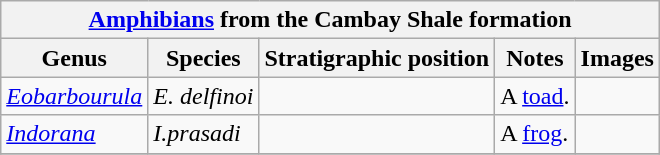<table class="wikitable" align="center">
<tr>
<th colspan="7" align="center"><strong><a href='#'>Amphibians</a> from the Cambay Shale formation</strong></th>
</tr>
<tr>
<th>Genus</th>
<th>Species</th>
<th>Stratigraphic position</th>
<th>Notes</th>
<th>Images</th>
</tr>
<tr>
<td><em><a href='#'>Eobarbourula</a></em></td>
<td><em>E. delfinoi</em></td>
<td></td>
<td>A <a href='#'>toad</a>.</td>
<td></td>
</tr>
<tr>
<td><em><a href='#'>Indorana</a></em></td>
<td><em>I.prasadi</em></td>
<td></td>
<td>A <a href='#'>frog</a>.</td>
<td></td>
</tr>
<tr>
</tr>
</table>
